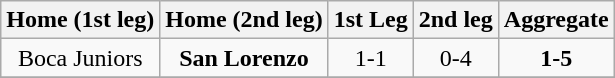<table class="wikitable" style="text-align: center;">
<tr>
<th>Home (1st leg)</th>
<th>Home (2nd leg)</th>
<th>1st Leg</th>
<th>2nd leg</th>
<th>Aggregate</th>
</tr>
<tr>
<td>Boca Juniors</td>
<td><strong>San Lorenzo</strong></td>
<td>1-1</td>
<td>0-4</td>
<td><strong>1-5</strong></td>
</tr>
<tr>
</tr>
</table>
